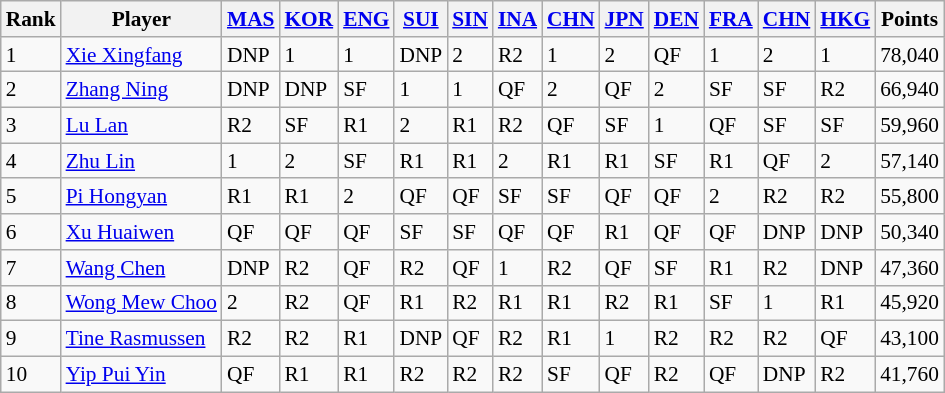<table class=wikitable style="font-size:89%;">
<tr>
<th>Rank</th>
<th>Player</th>
<th><a href='#'>MAS</a></th>
<th><a href='#'>KOR</a></th>
<th><a href='#'>ENG</a></th>
<th><a href='#'>SUI</a></th>
<th><a href='#'>SIN</a></th>
<th><a href='#'>INA</a></th>
<th><a href='#'>CHN</a></th>
<th><a href='#'>JPN</a></th>
<th><a href='#'>DEN</a></th>
<th><a href='#'>FRA</a></th>
<th><a href='#'>CHN</a></th>
<th><a href='#'>HKG</a></th>
<th>Points</th>
</tr>
<tr>
<td>1</td>
<td> <a href='#'>Xie Xingfang</a></td>
<td>DNP</td>
<td>1</td>
<td>1</td>
<td>DNP</td>
<td>2</td>
<td>R2</td>
<td>1</td>
<td>2</td>
<td>QF</td>
<td>1</td>
<td>2</td>
<td>1</td>
<td>78,040</td>
</tr>
<tr>
<td>2</td>
<td> <a href='#'>Zhang Ning</a></td>
<td>DNP</td>
<td>DNP</td>
<td>SF</td>
<td>1</td>
<td>1</td>
<td>QF</td>
<td>2</td>
<td>QF</td>
<td>2</td>
<td>SF</td>
<td>SF</td>
<td>R2</td>
<td>66,940</td>
</tr>
<tr>
<td>3</td>
<td> <a href='#'>Lu Lan</a></td>
<td>R2</td>
<td>SF</td>
<td>R1</td>
<td>2</td>
<td>R1</td>
<td>R2</td>
<td>QF</td>
<td>SF</td>
<td>1</td>
<td>QF</td>
<td>SF</td>
<td>SF</td>
<td>59,960</td>
</tr>
<tr>
<td>4</td>
<td> <a href='#'>Zhu Lin</a></td>
<td>1</td>
<td>2</td>
<td>SF</td>
<td>R1</td>
<td>R1</td>
<td>2</td>
<td>R1</td>
<td>R1</td>
<td>SF</td>
<td>R1</td>
<td>QF</td>
<td>2</td>
<td>57,140</td>
</tr>
<tr>
<td>5</td>
<td> <a href='#'>Pi Hongyan</a></td>
<td>R1</td>
<td>R1</td>
<td>2</td>
<td>QF</td>
<td>QF</td>
<td>SF</td>
<td>SF</td>
<td>QF</td>
<td>QF</td>
<td>2</td>
<td>R2</td>
<td>R2</td>
<td>55,800</td>
</tr>
<tr>
<td>6</td>
<td> <a href='#'>Xu Huaiwen</a></td>
<td>QF</td>
<td>QF</td>
<td>QF</td>
<td>SF</td>
<td>SF</td>
<td>QF</td>
<td>QF</td>
<td>R1</td>
<td>QF</td>
<td>QF</td>
<td>DNP</td>
<td>DNP</td>
<td>50,340</td>
</tr>
<tr>
<td>7</td>
<td> <a href='#'>Wang Chen</a></td>
<td>DNP</td>
<td>R2</td>
<td>QF</td>
<td>R2</td>
<td>QF</td>
<td>1</td>
<td>R2</td>
<td>QF</td>
<td>SF</td>
<td>R1</td>
<td>R2</td>
<td>DNP</td>
<td>47,360</td>
</tr>
<tr>
<td>8</td>
<td> <a href='#'>Wong Mew Choo</a></td>
<td>2</td>
<td>R2</td>
<td>QF</td>
<td>R1</td>
<td>R2</td>
<td>R1</td>
<td>R1</td>
<td>R2</td>
<td>R1</td>
<td>SF</td>
<td>1</td>
<td>R1</td>
<td>45,920</td>
</tr>
<tr>
<td>9</td>
<td> <a href='#'>Tine Rasmussen</a></td>
<td>R2</td>
<td>R2</td>
<td>R1</td>
<td>DNP</td>
<td>QF</td>
<td>R2</td>
<td>R1</td>
<td>1</td>
<td>R2</td>
<td>R2</td>
<td>R2</td>
<td>QF</td>
<td>43,100</td>
</tr>
<tr>
<td>10</td>
<td> <a href='#'>Yip Pui Yin</a></td>
<td>QF</td>
<td>R1</td>
<td>R1</td>
<td>R2</td>
<td>R2</td>
<td>R2</td>
<td>SF</td>
<td>QF</td>
<td>R2</td>
<td>QF</td>
<td>DNP</td>
<td>R2</td>
<td>41,760</td>
</tr>
</table>
